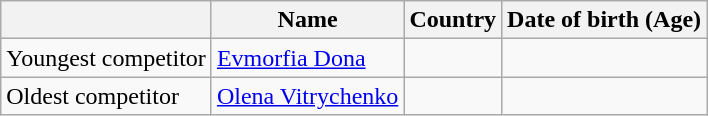<table class="wikitable sortable">
<tr>
<th></th>
<th>Name</th>
<th>Country</th>
<th>Date of birth (Age)</th>
</tr>
<tr>
<td>Youngest competitor</td>
<td><a href='#'>Evmorfia Dona</a></td>
<td></td>
<td></td>
</tr>
<tr>
<td>Oldest competitor</td>
<td><a href='#'>Olena Vitrychenko</a></td>
<td></td>
<td></td>
</tr>
</table>
